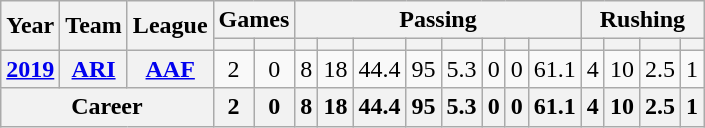<table class="wikitable" style="text-align:center;">
<tr>
<th rowspan="2">Year</th>
<th rowspan="2">Team</th>
<th rowspan="2">League</th>
<th colspan="2">Games</th>
<th colspan="8">Passing</th>
<th colspan="4">Rushing</th>
</tr>
<tr>
<th></th>
<th></th>
<th></th>
<th></th>
<th></th>
<th></th>
<th></th>
<th></th>
<th></th>
<th></th>
<th></th>
<th></th>
<th></th>
<th></th>
</tr>
<tr>
<th><a href='#'>2019</a></th>
<th><a href='#'>ARI</a></th>
<th><a href='#'>AAF</a></th>
<td>2</td>
<td>0</td>
<td>8</td>
<td>18</td>
<td>44.4</td>
<td>95</td>
<td>5.3</td>
<td>0</td>
<td>0</td>
<td>61.1</td>
<td>4</td>
<td>10</td>
<td>2.5</td>
<td>1</td>
</tr>
<tr>
<th colspan="3">Career</th>
<th>2</th>
<th>0</th>
<th>8</th>
<th>18</th>
<th>44.4</th>
<th>95</th>
<th>5.3</th>
<th>0</th>
<th>0</th>
<th>61.1</th>
<th>4</th>
<th>10</th>
<th>2.5</th>
<th>1</th>
</tr>
</table>
